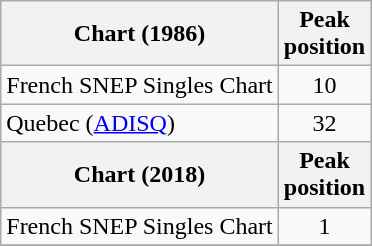<table class="wikitable">
<tr>
<th>Chart (1986)</th>
<th>Peak<br>position</th>
</tr>
<tr>
<td>French SNEP Singles Chart</td>
<td align="center">10</td>
</tr>
<tr>
<td>Quebec (<a href='#'>ADISQ</a>)</td>
<td align="center">32</td>
</tr>
<tr>
<th>Chart (2018)</th>
<th>Peak<br>position</th>
</tr>
<tr>
<td>French SNEP Singles Chart</td>
<td align="center">1</td>
</tr>
<tr>
</tr>
</table>
